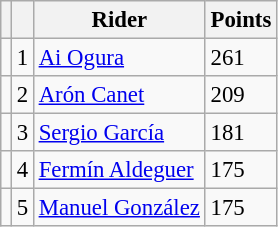<table class="wikitable" style="font-size: 95%;">
<tr>
<th></th>
<th></th>
<th>Rider</th>
<th>Points</th>
</tr>
<tr>
<td></td>
<td align=center>1</td>
<td> <a href='#'>Ai Ogura</a></td>
<td align=left>261</td>
</tr>
<tr>
<td></td>
<td align=center>2</td>
<td> <a href='#'>Arón Canet</a></td>
<td align=left>209</td>
</tr>
<tr>
<td></td>
<td align=center>3</td>
<td> <a href='#'>Sergio García</a></td>
<td align=left>181</td>
</tr>
<tr>
<td></td>
<td align=center>4</td>
<td> <a href='#'>Fermín Aldeguer</a></td>
<td align=left>175</td>
</tr>
<tr>
<td></td>
<td align=center>5</td>
<td> <a href='#'>Manuel González</a></td>
<td align=left>175</td>
</tr>
</table>
